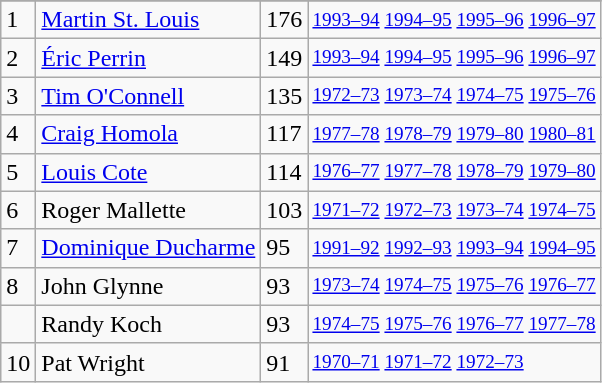<table class="wikitable">
<tr>
</tr>
<tr>
<td>1</td>
<td><a href='#'>Martin St. Louis</a></td>
<td>176</td>
<td style="font-size:80%;"><a href='#'>1993–94</a> <a href='#'>1994–95</a> <a href='#'>1995–96</a> <a href='#'>1996–97</a></td>
</tr>
<tr>
<td>2</td>
<td><a href='#'>Éric Perrin</a></td>
<td>149</td>
<td style="font-size:80%;"><a href='#'>1993–94</a> <a href='#'>1994–95</a> <a href='#'>1995–96</a> <a href='#'>1996–97</a></td>
</tr>
<tr>
<td>3</td>
<td><a href='#'>Tim O'Connell</a></td>
<td>135</td>
<td style="font-size:80%;"><a href='#'>1972–73</a> <a href='#'>1973–74</a> <a href='#'>1974–75</a> <a href='#'>1975–76</a></td>
</tr>
<tr>
<td>4</td>
<td><a href='#'>Craig Homola</a></td>
<td>117</td>
<td style="font-size:80%;"><a href='#'>1977–78</a> <a href='#'>1978–79</a> <a href='#'>1979–80</a> <a href='#'>1980–81</a></td>
</tr>
<tr>
<td>5</td>
<td><a href='#'>Louis Cote</a></td>
<td>114</td>
<td style="font-size:80%;"><a href='#'>1976–77</a> <a href='#'>1977–78</a> <a href='#'>1978–79</a> <a href='#'>1979–80</a></td>
</tr>
<tr>
<td>6</td>
<td>Roger Mallette</td>
<td>103</td>
<td style="font-size:80%;"><a href='#'>1971–72</a> <a href='#'>1972–73</a> <a href='#'>1973–74</a> <a href='#'>1974–75</a></td>
</tr>
<tr>
<td>7</td>
<td><a href='#'>Dominique Ducharme</a></td>
<td>95</td>
<td style="font-size:80%;"><a href='#'>1991–92</a> <a href='#'>1992–93</a> <a href='#'>1993–94</a> <a href='#'>1994–95</a></td>
</tr>
<tr>
<td>8</td>
<td>John Glynne</td>
<td>93</td>
<td style="font-size:80%;"><a href='#'>1973–74</a> <a href='#'>1974–75</a> <a href='#'>1975–76</a> <a href='#'>1976–77</a></td>
</tr>
<tr>
<td></td>
<td>Randy Koch</td>
<td>93</td>
<td style="font-size:80%;"><a href='#'>1974–75</a> <a href='#'>1975–76</a> <a href='#'>1976–77</a> <a href='#'>1977–78</a></td>
</tr>
<tr>
<td>10</td>
<td>Pat Wright</td>
<td>91</td>
<td style="font-size:80%;"><a href='#'>1970–71</a> <a href='#'>1971–72</a> <a href='#'>1972–73</a></td>
</tr>
</table>
